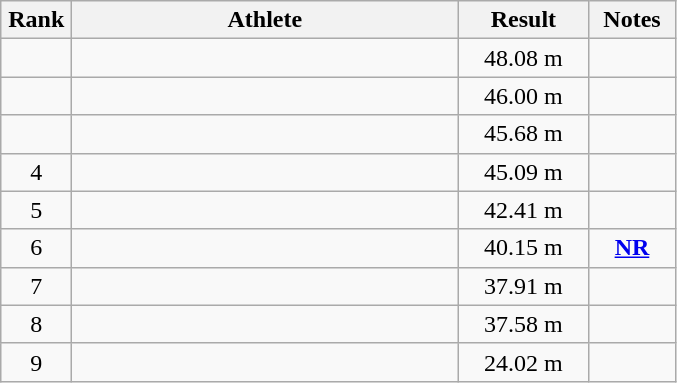<table class="wikitable sortable" style="text-align:center">
<tr>
<th width=40>Rank</th>
<th width=250>Athlete</th>
<th width=80>Result</th>
<th width=50>Notes</th>
</tr>
<tr>
<td></td>
<td align=left></td>
<td>48.08 m</td>
<td></td>
</tr>
<tr>
<td></td>
<td align=left></td>
<td>46.00 m</td>
<td></td>
</tr>
<tr>
<td></td>
<td align=left></td>
<td>45.68 m</td>
<td></td>
</tr>
<tr>
<td>4</td>
<td align=left></td>
<td>45.09 m</td>
<td></td>
</tr>
<tr>
<td>5</td>
<td align=left></td>
<td>42.41 m</td>
<td></td>
</tr>
<tr>
<td>6</td>
<td align=left></td>
<td>40.15 m</td>
<td><strong><a href='#'>NR</a></strong></td>
</tr>
<tr>
<td>7</td>
<td align=left></td>
<td>37.91 m</td>
<td></td>
</tr>
<tr>
<td>8</td>
<td align=left></td>
<td>37.58 m</td>
<td></td>
</tr>
<tr>
<td>9</td>
<td align=left></td>
<td>24.02 m</td>
<td></td>
</tr>
</table>
